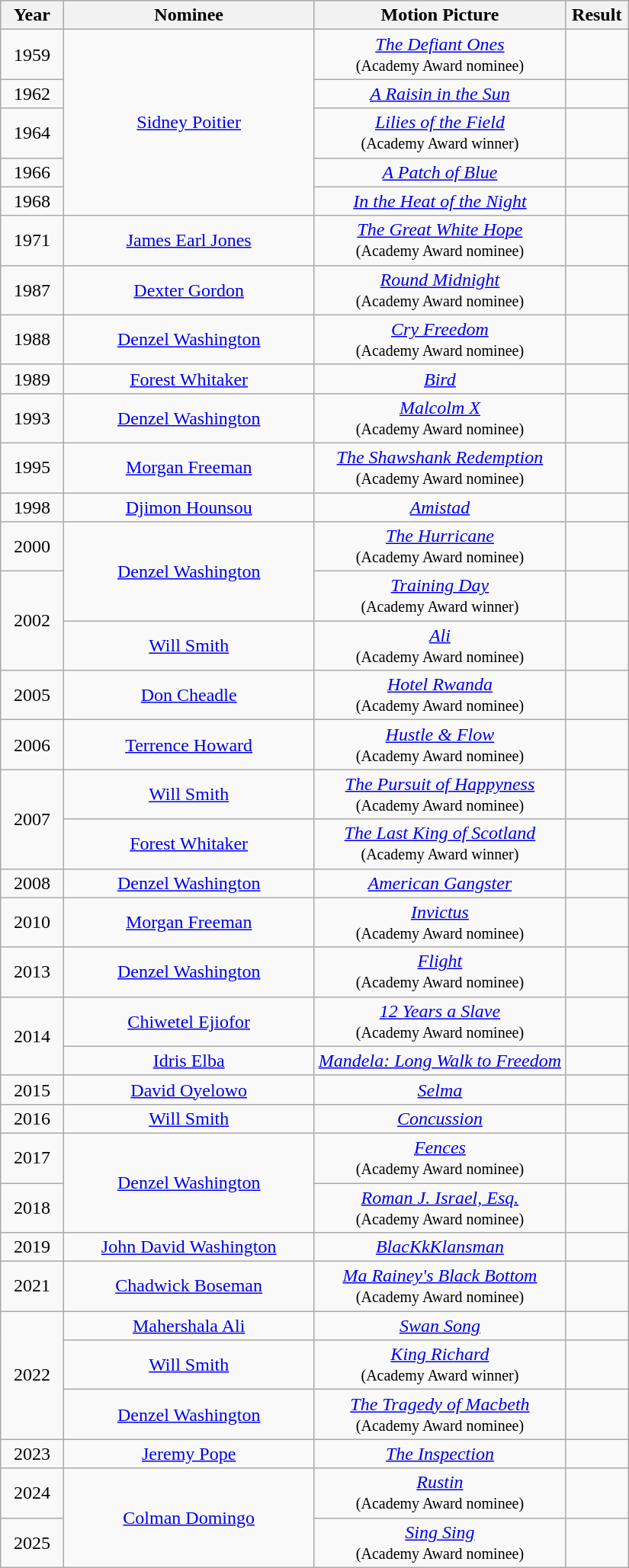<table class="wikitable" style="text-align: center">
<tr>
<th style="width:10%;">Year</th>
<th style="width:40%;">Nominee</th>
<th style="width:40%;">Motion Picture</th>
<th style="width:10%;">Result</th>
</tr>
<tr>
<td>1959</td>
<td rowspan="5"><a href='#'>Sidney Poitier</a></td>
<td><em><a href='#'>The Defiant Ones</a></em><br><small>(Academy Award nominee)</small></td>
<td></td>
</tr>
<tr>
<td>1962</td>
<td><em><a href='#'>A Raisin in the Sun</a></em></td>
<td></td>
</tr>
<tr>
<td>1964</td>
<td><em><a href='#'>Lilies of the Field</a></em><br><small>(Academy Award winner)</small></td>
<td></td>
</tr>
<tr>
<td>1966</td>
<td><em><a href='#'>A Patch of Blue</a></em></td>
<td></td>
</tr>
<tr>
<td>1968</td>
<td><em><a href='#'>In the Heat of the Night</a></em></td>
<td></td>
</tr>
<tr>
<td>1971</td>
<td><a href='#'>James Earl Jones</a></td>
<td><em><a href='#'>The Great White Hope</a></em><br><small>(Academy Award nominee)</small></td>
<td></td>
</tr>
<tr>
<td>1987</td>
<td><a href='#'>Dexter Gordon</a></td>
<td><em><a href='#'>Round Midnight</a></em><br><small>(Academy Award nominee)</small></td>
<td></td>
</tr>
<tr>
<td>1988</td>
<td><a href='#'>Denzel Washington</a></td>
<td><em><a href='#'>Cry Freedom</a></em><br><small>(Academy Award nominee)</small></td>
<td></td>
</tr>
<tr>
<td>1989</td>
<td><a href='#'>Forest Whitaker</a></td>
<td><em><a href='#'>Bird</a></em></td>
<td></td>
</tr>
<tr>
<td>1993</td>
<td><a href='#'>Denzel Washington</a></td>
<td><em><a href='#'>Malcolm X</a></em><br><small>(Academy Award nominee)</small></td>
<td></td>
</tr>
<tr>
<td>1995</td>
<td><a href='#'>Morgan Freeman</a></td>
<td><em><a href='#'>The Shawshank Redemption</a></em><br><small>(Academy Award nominee)</small></td>
<td></td>
</tr>
<tr>
<td>1998</td>
<td><a href='#'>Djimon Hounsou</a></td>
<td><em><a href='#'>Amistad</a></em></td>
<td></td>
</tr>
<tr>
<td>2000</td>
<td rowspan="2"><a href='#'>Denzel Washington</a></td>
<td><em><a href='#'>The Hurricane</a></em><br><small>(Academy Award nominee)</small></td>
<td></td>
</tr>
<tr>
<td rowspan="2">2002</td>
<td><em><a href='#'>Training Day</a></em><br><small>(Academy Award winner)</small></td>
<td></td>
</tr>
<tr>
<td><a href='#'>Will Smith</a></td>
<td><em><a href='#'>Ali</a></em><br><small>(Academy Award nominee)</small></td>
<td></td>
</tr>
<tr>
<td>2005</td>
<td><a href='#'>Don Cheadle</a></td>
<td><em><a href='#'>Hotel Rwanda</a></em><br><small>(Academy Award nominee)</small></td>
<td></td>
</tr>
<tr>
<td>2006</td>
<td><a href='#'>Terrence Howard</a></td>
<td><em><a href='#'>Hustle & Flow</a></em><br><small>(Academy Award nominee)</small></td>
<td></td>
</tr>
<tr>
<td rowspan="2">2007</td>
<td><a href='#'>Will Smith</a></td>
<td><em><a href='#'>The Pursuit of Happyness</a></em><br><small>(Academy Award nominee)</small></td>
<td></td>
</tr>
<tr>
<td><a href='#'>Forest Whitaker</a></td>
<td><em><a href='#'>The Last King of Scotland</a></em><br><small>(Academy Award winner)</small></td>
<td></td>
</tr>
<tr>
<td>2008</td>
<td><a href='#'>Denzel Washington</a></td>
<td><em><a href='#'>American Gangster</a></em></td>
<td></td>
</tr>
<tr>
<td>2010</td>
<td><a href='#'>Morgan Freeman</a></td>
<td><em><a href='#'>Invictus</a></em><br><small>(Academy Award nominee)</small></td>
<td></td>
</tr>
<tr>
<td>2013</td>
<td><a href='#'>Denzel Washington</a></td>
<td><em><a href='#'>Flight</a></em><br><small>(Academy Award nominee)</small></td>
<td></td>
</tr>
<tr>
<td rowspan="2">2014</td>
<td><a href='#'>Chiwetel Ejiofor</a></td>
<td><em><a href='#'>12 Years a Slave</a></em><br><small>(Academy Award nominee)</small></td>
<td></td>
</tr>
<tr>
<td><a href='#'>Idris Elba</a></td>
<td><em><a href='#'>Mandela: Long Walk to Freedom</a></em></td>
<td></td>
</tr>
<tr>
<td>2015</td>
<td><a href='#'>David Oyelowo</a></td>
<td><em><a href='#'>Selma</a></em></td>
<td></td>
</tr>
<tr>
<td>2016</td>
<td><a href='#'>Will Smith</a></td>
<td><em><a href='#'>Concussion</a></em></td>
<td></td>
</tr>
<tr>
<td>2017</td>
<td rowspan="2"><a href='#'>Denzel Washington</a></td>
<td><em><a href='#'>Fences</a></em><br><small>(Academy Award nominee)</small></td>
<td></td>
</tr>
<tr>
<td>2018</td>
<td><em><a href='#'>Roman J. Israel, Esq.</a></em><br><small>(Academy Award nominee)</small></td>
<td></td>
</tr>
<tr>
<td>2019</td>
<td><a href='#'>John David Washington</a></td>
<td><em><a href='#'>BlacKkKlansman</a></em></td>
<td></td>
</tr>
<tr>
<td>2021</td>
<td><a href='#'>Chadwick Boseman</a></td>
<td><em><a href='#'>Ma Rainey's Black Bottom</a></em><br><small>(Academy Award nominee)</small></td>
<td></td>
</tr>
<tr>
<td rowspan="3">2022</td>
<td><a href='#'>Mahershala Ali</a></td>
<td><em><a href='#'>Swan Song</a></em></td>
<td></td>
</tr>
<tr>
<td><a href='#'>Will Smith</a></td>
<td><em><a href='#'>King Richard</a></em><br><small>(Academy Award winner)</small></td>
<td></td>
</tr>
<tr>
<td><a href='#'>Denzel Washington</a></td>
<td><em><a href='#'>The Tragedy of Macbeth</a></em><br><small>(Academy Award nominee)</small></td>
<td></td>
</tr>
<tr>
<td>2023</td>
<td><a href='#'>Jeremy Pope</a></td>
<td><em><a href='#'>The Inspection</a></em></td>
<td></td>
</tr>
<tr>
<td>2024</td>
<td rowspan="2"><a href='#'>Colman Domingo</a></td>
<td><em><a href='#'>Rustin</a></em><br><small>(Academy Award nominee)</small></td>
<td></td>
</tr>
<tr>
<td>2025</td>
<td><em><a href='#'>Sing Sing</a></em><br><small>(Academy Award nominee)</small></td>
<td></td>
</tr>
</table>
